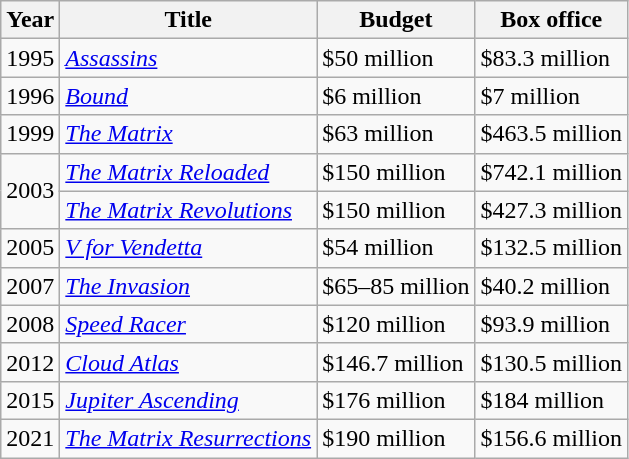<table class="wikitable">
<tr>
<th>Year</th>
<th>Title</th>
<th>Budget</th>
<th>Box office</th>
</tr>
<tr>
<td>1995</td>
<td><em><a href='#'>Assassins</a></em></td>
<td>$50 million</td>
<td>$83.3 million</td>
</tr>
<tr>
<td>1996</td>
<td><em><a href='#'>Bound</a></em></td>
<td>$6 million</td>
<td>$7 million</td>
</tr>
<tr>
<td>1999</td>
<td><em><a href='#'>The Matrix</a></em></td>
<td>$63 million</td>
<td>$463.5 million</td>
</tr>
<tr>
<td rowspan="2">2003</td>
<td><em><a href='#'>The Matrix Reloaded</a></em></td>
<td>$150 million</td>
<td>$742.1 million</td>
</tr>
<tr>
<td><em><a href='#'>The Matrix Revolutions</a></em></td>
<td>$150 million</td>
<td>$427.3 million</td>
</tr>
<tr>
<td>2005</td>
<td><em><a href='#'>V for Vendetta</a></em></td>
<td>$54 million</td>
<td>$132.5 million</td>
</tr>
<tr>
<td>2007</td>
<td><em><a href='#'>The Invasion</a></em></td>
<td>$65–85 million</td>
<td>$40.2 million</td>
</tr>
<tr>
<td>2008</td>
<td><em><a href='#'>Speed Racer</a></em></td>
<td>$120 million</td>
<td>$93.9 million</td>
</tr>
<tr>
<td>2012</td>
<td><em><a href='#'>Cloud Atlas</a></em></td>
<td>$146.7 million</td>
<td>$130.5 million</td>
</tr>
<tr>
<td>2015</td>
<td><em><a href='#'>Jupiter Ascending</a></em></td>
<td>$176 million</td>
<td>$184 million</td>
</tr>
<tr>
<td>2021</td>
<td><em><a href='#'>The Matrix Resurrections</a></em></td>
<td>$190 million</td>
<td>$156.6 million</td>
</tr>
</table>
